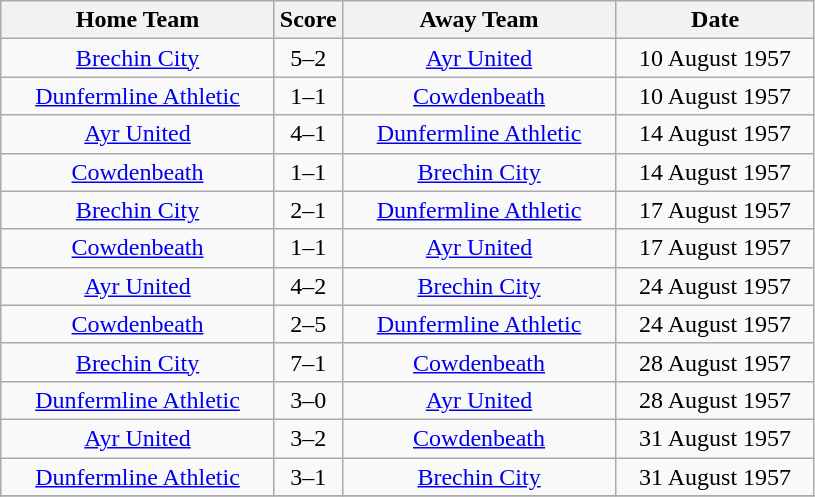<table class="wikitable" style="text-align:center;">
<tr>
<th width=175>Home Team</th>
<th width=20>Score</th>
<th width=175>Away Team</th>
<th width= 125>Date</th>
</tr>
<tr>
<td><a href='#'>Brechin City</a></td>
<td>5–2</td>
<td><a href='#'>Ayr United</a></td>
<td>10 August 1957</td>
</tr>
<tr>
<td><a href='#'>Dunfermline Athletic</a></td>
<td>1–1</td>
<td><a href='#'>Cowdenbeath</a></td>
<td>10 August 1957</td>
</tr>
<tr>
<td><a href='#'>Ayr United</a></td>
<td>4–1</td>
<td><a href='#'>Dunfermline Athletic</a></td>
<td>14 August 1957</td>
</tr>
<tr>
<td><a href='#'>Cowdenbeath</a></td>
<td>1–1</td>
<td><a href='#'>Brechin City</a></td>
<td>14 August 1957</td>
</tr>
<tr>
<td><a href='#'>Brechin City</a></td>
<td>2–1</td>
<td><a href='#'>Dunfermline Athletic</a></td>
<td>17 August 1957</td>
</tr>
<tr>
<td><a href='#'>Cowdenbeath</a></td>
<td>1–1</td>
<td><a href='#'>Ayr United</a></td>
<td>17 August 1957</td>
</tr>
<tr>
<td><a href='#'>Ayr United</a></td>
<td>4–2</td>
<td><a href='#'>Brechin City</a></td>
<td>24 August 1957</td>
</tr>
<tr>
<td><a href='#'>Cowdenbeath</a></td>
<td>2–5</td>
<td><a href='#'>Dunfermline Athletic</a></td>
<td>24 August 1957</td>
</tr>
<tr>
<td><a href='#'>Brechin City</a></td>
<td>7–1</td>
<td><a href='#'>Cowdenbeath</a></td>
<td>28 August 1957</td>
</tr>
<tr>
<td><a href='#'>Dunfermline Athletic</a></td>
<td>3–0</td>
<td><a href='#'>Ayr United</a></td>
<td>28 August 1957</td>
</tr>
<tr>
<td><a href='#'>Ayr United</a></td>
<td>3–2</td>
<td><a href='#'>Cowdenbeath</a></td>
<td>31 August 1957</td>
</tr>
<tr>
<td><a href='#'>Dunfermline Athletic</a></td>
<td>3–1</td>
<td><a href='#'>Brechin City</a></td>
<td>31 August 1957</td>
</tr>
<tr>
</tr>
</table>
